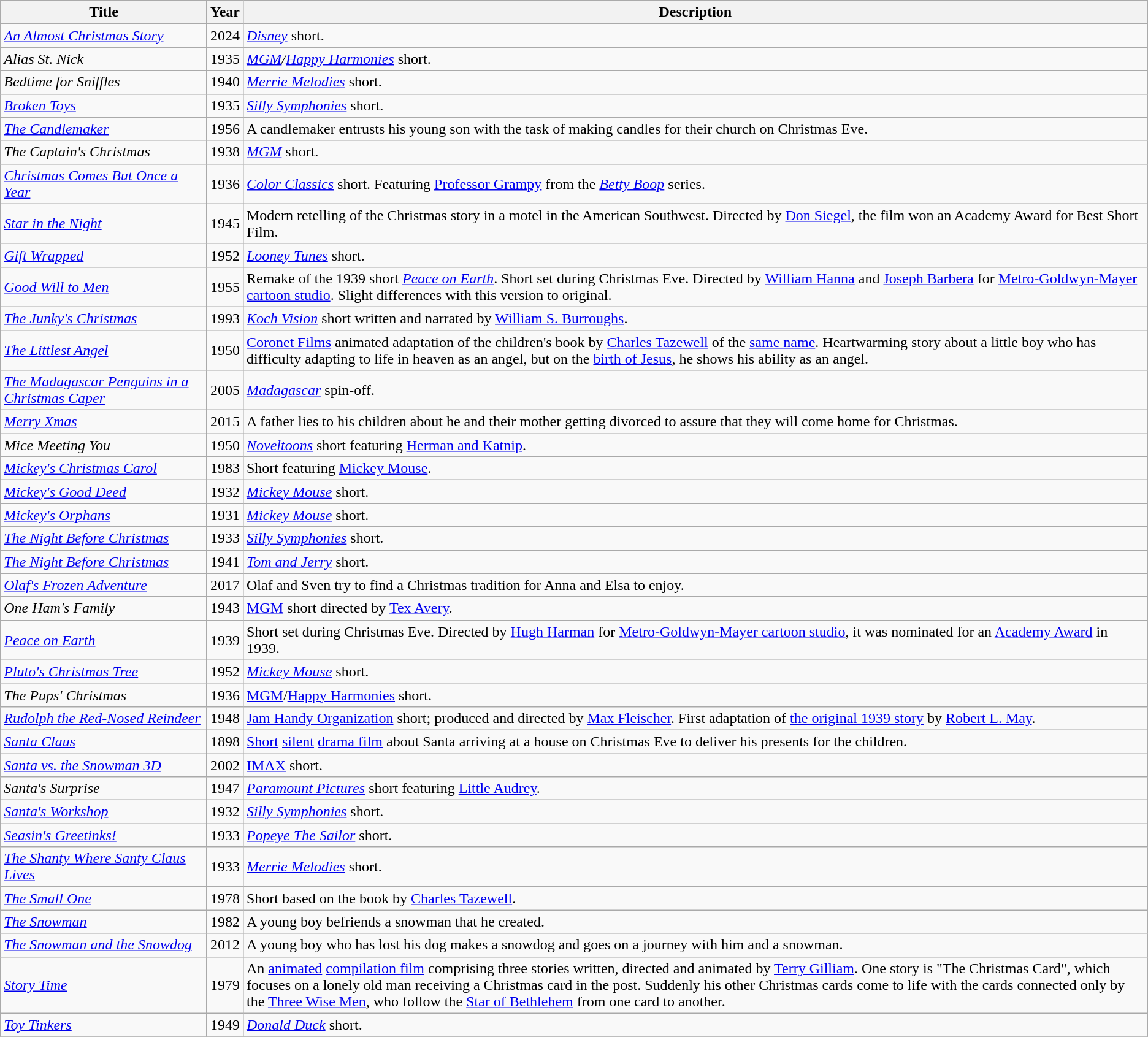<table class="wikitable sortable">
<tr>
<th width="18%">Title</th>
<th>Year</th>
<th>Description</th>
</tr>
<tr>
<td><em><a href='#'>An Almost Christmas Story</a></em></td>
<td>2024</td>
<td><em><a href='#'>Disney</a></em> short.</td>
</tr>
<tr>
<td><em>Alias St. Nick</em></td>
<td>1935</td>
<td><em><a href='#'>MGM</a>/<a href='#'>Happy Harmonies</a></em> short.</td>
</tr>
<tr>
<td><em>Bedtime for Sniffles</em></td>
<td>1940</td>
<td><em><a href='#'>Merrie Melodies</a></em> short.</td>
</tr>
<tr>
<td><em><a href='#'>Broken Toys</a></em></td>
<td>1935</td>
<td><em><a href='#'>Silly Symphonies</a></em> short.</td>
</tr>
<tr>
<td><em><a href='#'>The Candlemaker</a></em></td>
<td>1956</td>
<td>A candlemaker entrusts his young son with the task of making candles for their church on Christmas Eve.</td>
</tr>
<tr>
<td><em>The Captain's Christmas</em></td>
<td>1938</td>
<td><em><a href='#'>MGM</a></em> short.</td>
</tr>
<tr>
<td><em><a href='#'>Christmas Comes But Once a Year</a></em></td>
<td>1936</td>
<td><em><a href='#'>Color Classics</a></em> short. Featuring <a href='#'>Professor Grampy</a> from the <em><a href='#'>Betty Boop</a></em> series.</td>
</tr>
<tr>
<td><em><a href='#'>Star in the Night</a></em></td>
<td>1945</td>
<td>Modern retelling of the Christmas story in a motel in the American Southwest. Directed by <a href='#'>Don Siegel</a>, the film won an Academy Award for Best Short Film.</td>
</tr>
<tr>
<td><em><a href='#'>Gift Wrapped</a></em></td>
<td>1952</td>
<td><em><a href='#'>Looney Tunes</a></em> short.</td>
</tr>
<tr>
<td><em><a href='#'>Good Will to Men</a></em></td>
<td>1955</td>
<td>Remake of the 1939 short <em><a href='#'>Peace on Earth</a></em>. Short set during Christmas Eve.  Directed by <a href='#'>William Hanna</a> and <a href='#'>Joseph Barbera</a> for <a href='#'>Metro-Goldwyn-Mayer cartoon studio</a>. Slight differences with this version to original.</td>
</tr>
<tr>
<td><em><a href='#'>The Junky's Christmas</a></em></td>
<td>1993</td>
<td><em><a href='#'>Koch Vision</a></em> short written and narrated by <a href='#'>William S. Burroughs</a>.</td>
</tr>
<tr>
<td><em><a href='#'>The Littlest Angel</a></em></td>
<td>1950</td>
<td><a href='#'>Coronet Films</a> animated adaptation of the children's book by <a href='#'>Charles Tazewell</a> of the <a href='#'>same name</a>. Heartwarming story about a little boy who has difficulty adapting to life in heaven as an angel, but on the <a href='#'>birth of Jesus</a>, he shows his ability as an angel.</td>
</tr>
<tr>
<td><em><a href='#'>The Madagascar Penguins in a Christmas Caper</a></em></td>
<td>2005</td>
<td><em><a href='#'>Madagascar</a></em> spin-off.</td>
</tr>
<tr>
<td><em><a href='#'>Merry Xmas</a></em></td>
<td>2015</td>
<td>A father lies to his children about he and their mother getting divorced to assure that they will come home for Christmas.</td>
</tr>
<tr>
<td><em>Mice Meeting You</em></td>
<td>1950</td>
<td><em><a href='#'>Noveltoons</a></em> short featuring <a href='#'>Herman and Katnip</a>.</td>
</tr>
<tr>
<td><em><a href='#'>Mickey's Christmas Carol</a></em></td>
<td>1983</td>
<td>Short featuring <a href='#'>Mickey Mouse</a>.</td>
</tr>
<tr>
<td><em><a href='#'>Mickey's Good Deed</a></em></td>
<td>1932</td>
<td><em><a href='#'>Mickey Mouse</a></em> short.</td>
</tr>
<tr>
<td><em><a href='#'>Mickey's Orphans</a></em></td>
<td>1931</td>
<td><em><a href='#'>Mickey Mouse</a></em> short.</td>
</tr>
<tr>
<td><em><a href='#'>The Night Before Christmas</a></em></td>
<td>1933</td>
<td><em><a href='#'>Silly Symphonies</a></em> short.</td>
</tr>
<tr>
<td><em><a href='#'>The Night Before Christmas</a></em></td>
<td>1941</td>
<td><em><a href='#'>Tom and Jerry</a></em> short.</td>
</tr>
<tr>
<td><em><a href='#'>Olaf's Frozen Adventure</a></em></td>
<td>2017</td>
<td>Olaf and Sven try to find a Christmas tradition for Anna and Elsa to enjoy.</td>
</tr>
<tr>
<td><em>One Ham's Family</em></td>
<td>1943</td>
<td><a href='#'>MGM</a> short directed by <a href='#'>Tex Avery</a>.</td>
</tr>
<tr>
<td><em><a href='#'>Peace on Earth</a></em></td>
<td>1939</td>
<td>Short set during Christmas Eve.  Directed by <a href='#'>Hugh Harman</a> for <a href='#'>Metro-Goldwyn-Mayer cartoon studio</a>, it was nominated for an <a href='#'>Academy Award</a> in 1939.</td>
</tr>
<tr>
<td><em><a href='#'>Pluto's Christmas Tree</a></em></td>
<td>1952</td>
<td><em><a href='#'>Mickey Mouse</a></em> short.</td>
</tr>
<tr>
<td><em>The Pups' Christmas</em></td>
<td>1936</td>
<td><a href='#'>MGM</a>/<a href='#'>Happy Harmonies</a> short.</td>
</tr>
<tr>
<td><em><a href='#'>Rudolph the Red-Nosed Reindeer</a></em></td>
<td>1948</td>
<td><a href='#'>Jam Handy Organization</a> short; produced and directed by <a href='#'>Max Fleischer</a>. First adaptation of <a href='#'>the original 1939 story</a> by <a href='#'>Robert L. May</a>.</td>
</tr>
<tr>
<td><em><a href='#'>Santa Claus</a></em></td>
<td>1898</td>
<td><a href='#'>Short</a>  <a href='#'>silent</a> <a href='#'>drama film</a> about Santa arriving at a house on Christmas Eve to deliver his presents for the children.</td>
</tr>
<tr>
<td><em><a href='#'>Santa vs. the Snowman 3D</a></em></td>
<td>2002</td>
<td><a href='#'>IMAX</a> short.</td>
</tr>
<tr>
<td><em>Santa's Surprise</em></td>
<td>1947</td>
<td><em><a href='#'>Paramount Pictures</a></em> short featuring <a href='#'>Little Audrey</a>.</td>
</tr>
<tr>
<td><em><a href='#'>Santa's Workshop</a></em></td>
<td>1932</td>
<td><em><a href='#'>Silly Symphonies</a></em> short.</td>
</tr>
<tr>
<td><em><a href='#'>Seasin's Greetinks!</a></em></td>
<td>1933</td>
<td><em><a href='#'>Popeye The Sailor</a></em> short.</td>
</tr>
<tr>
<td><em><a href='#'>The Shanty Where Santy Claus Lives</a></em></td>
<td>1933</td>
<td><em><a href='#'>Merrie Melodies</a></em> short.</td>
</tr>
<tr>
<td><em><a href='#'>The Small One</a></em></td>
<td>1978</td>
<td>Short based on the book by <a href='#'>Charles Tazewell</a>.</td>
</tr>
<tr>
<td><em><a href='#'>The Snowman</a></em></td>
<td>1982</td>
<td>A young boy befriends a snowman that he created.</td>
</tr>
<tr>
<td><em><a href='#'>The Snowman and the Snowdog</a></em></td>
<td>2012</td>
<td>A young boy who has lost his dog makes a snowdog and goes on a journey with him and a snowman.</td>
</tr>
<tr>
<td><em><a href='#'>Story Time</a></em></td>
<td>1979</td>
<td>An <a href='#'>animated</a> <a href='#'>compilation film</a> comprising three stories written, directed and animated by <a href='#'>Terry Gilliam</a>. One story is "The Christmas Card", which focuses on a lonely old man receiving a Christmas card in the post. Suddenly his other Christmas cards come to life with the cards connected only by the <a href='#'>Three Wise Men</a>, who follow the <a href='#'>Star of Bethlehem</a> from one card to another.</td>
</tr>
<tr>
<td><em><a href='#'>Toy Tinkers</a></em></td>
<td>1949</td>
<td><em><a href='#'>Donald Duck</a></em> short.</td>
</tr>
<tr>
</tr>
</table>
